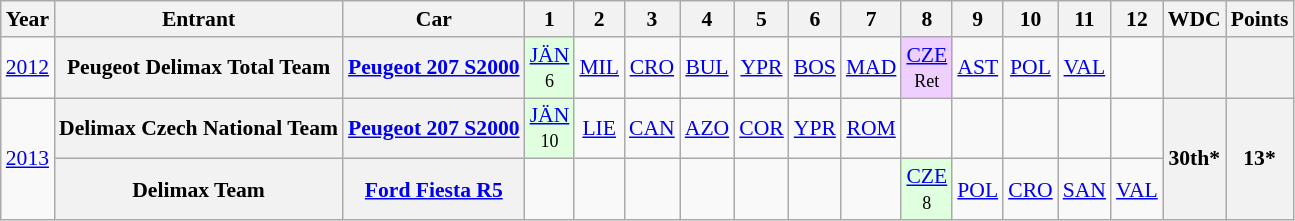<table class="wikitable" border="1" style="text-align:center; font-size:90%;">
<tr>
<th>Year</th>
<th>Entrant</th>
<th>Car</th>
<th>1</th>
<th>2</th>
<th>3</th>
<th>4</th>
<th>5</th>
<th>6</th>
<th>7</th>
<th>8</th>
<th>9</th>
<th>10</th>
<th>11</th>
<th>12</th>
<th>WDC</th>
<th>Points</th>
</tr>
<tr>
<td><a href='#'>2012</a></td>
<th> Peugeot Delimax Total Team</th>
<th><a href='#'>Peugeot 207 S2000</a></th>
<td style="background:#DFFFDF;"><a href='#'>JÄN</a><br><small>6</small></td>
<td><a href='#'>MIL</a></td>
<td><a href='#'>CRO</a></td>
<td><a href='#'>BUL</a></td>
<td><a href='#'>YPR</a></td>
<td><a href='#'>BOS</a></td>
<td><a href='#'>MAD</a></td>
<td style="background:#EFCFFF;"><a href='#'>CZE</a><br><small>Ret</small></td>
<td><a href='#'>AST</a></td>
<td><a href='#'>POL</a></td>
<td><a href='#'>VAL</a></td>
<td></td>
<th></th>
<th></th>
</tr>
<tr>
<td rowspan="2"><a href='#'>2013</a></td>
<th> Delimax Czech National Team</th>
<th><a href='#'>Peugeot 207 S2000</a></th>
<td style="background:#DFFFDF;"><a href='#'>JÄN</a><br><small>10</small></td>
<td><a href='#'>LIE</a></td>
<td><a href='#'>CAN</a></td>
<td><a href='#'>AZO</a></td>
<td><a href='#'>COR</a></td>
<td><a href='#'>YPR</a></td>
<td><a href='#'>ROM</a></td>
<td></td>
<td></td>
<td></td>
<td></td>
<td></td>
<th rowspan="2">30th*</th>
<th rowspan="2">13*</th>
</tr>
<tr>
<th> Delimax Team</th>
<th><a href='#'>Ford Fiesta R5</a></th>
<td></td>
<td></td>
<td></td>
<td></td>
<td></td>
<td></td>
<td></td>
<td style="background:#DFFFDF;"><a href='#'>CZE</a><br><small>8</small></td>
<td><a href='#'>POL</a></td>
<td><a href='#'>CRO</a></td>
<td><a href='#'>SAN</a></td>
<td><a href='#'>VAL</a></td>
</tr>
</table>
